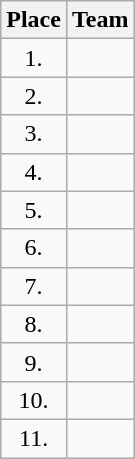<table class="wikitable">
<tr>
<th>Place</th>
<th>Team</th>
</tr>
<tr>
<td align="center">1.</td>
<td></td>
</tr>
<tr>
<td align="center">2.</td>
<td></td>
</tr>
<tr>
<td align="center">3.</td>
<td></td>
</tr>
<tr>
<td align="center">4.</td>
<td></td>
</tr>
<tr>
<td align="center">5.</td>
<td></td>
</tr>
<tr>
<td align="center">6.</td>
<td></td>
</tr>
<tr>
<td align="center">7.</td>
<td></td>
</tr>
<tr>
<td align="center">8.</td>
<td></td>
</tr>
<tr>
<td align="center">9.</td>
<td></td>
</tr>
<tr>
<td align="center">10.</td>
<td></td>
</tr>
<tr>
<td align="center">11.</td>
<td></td>
</tr>
</table>
